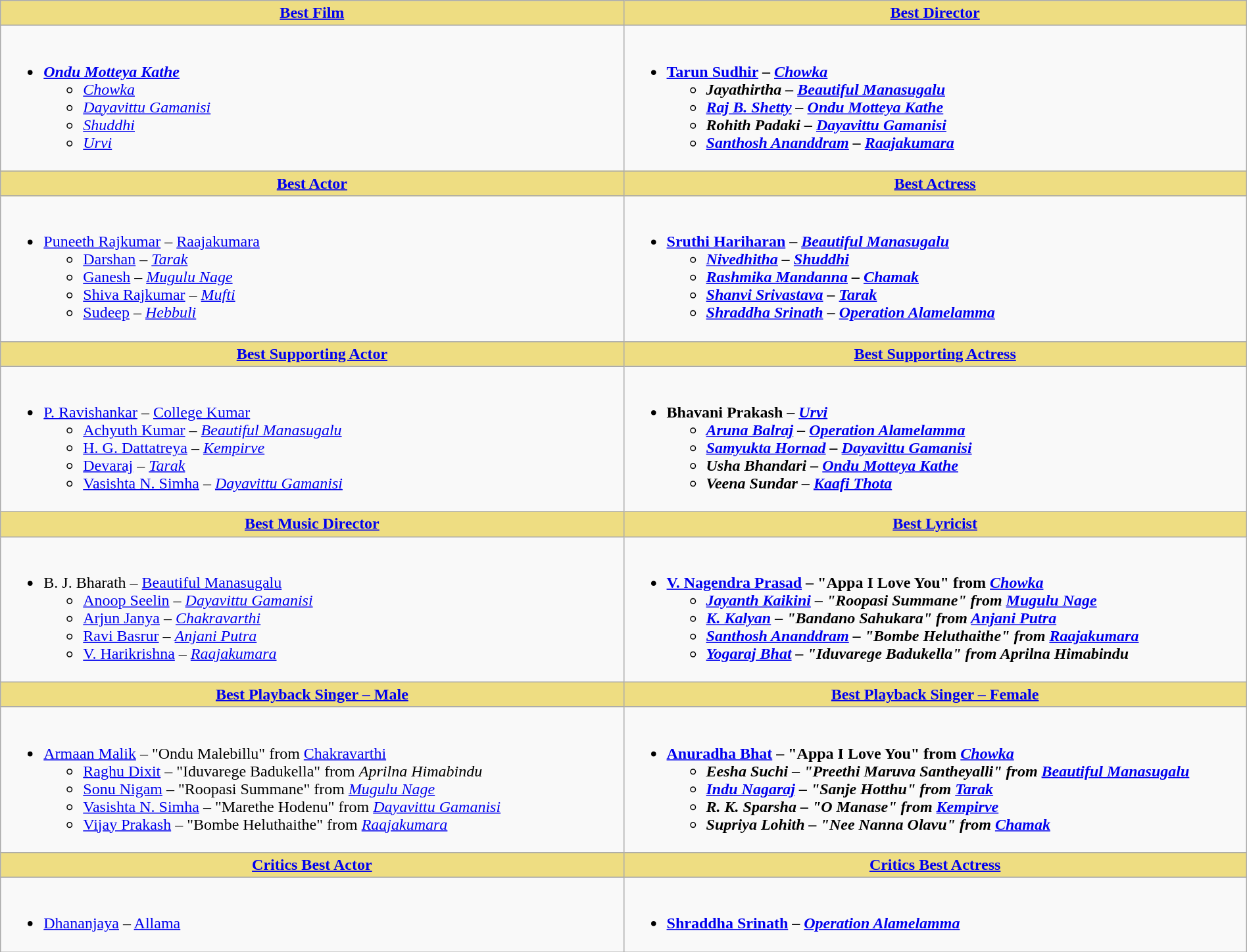<table class="wikitable" width=100% |>
<tr>
<th ! style="background:#eedd82; text-align:center; width:50%;"><a href='#'>Best Film</a></th>
<th ! style="background:#eedd82; text-align:center; width:50%;"><a href='#'>Best Director</a></th>
</tr>
<tr>
<td valign="top"><br><ul><li><strong><em><a href='#'>Ondu Motteya Kathe</a></em></strong><ul><li><em><a href='#'>Chowka</a></em></li><li><em><a href='#'>Dayavittu Gamanisi</a></em></li><li><em><a href='#'>Shuddhi</a></em></li><li><em><a href='#'>Urvi</a></em></li></ul></li></ul></td>
<td valign="top"><br><ul><li><strong><a href='#'>Tarun Sudhir</a> – <em><a href='#'>Chowka</a><strong><em><ul><li>Jayathirtha – </em><a href='#'>Beautiful Manasugalu</a><em></li><li><a href='#'>Raj B. Shetty</a> – </em><a href='#'>Ondu Motteya Kathe</a><em></li><li>Rohith Padaki – </em><a href='#'>Dayavittu Gamanisi</a><em></li><li><a href='#'>Santhosh Ananddram</a> – </em><a href='#'>Raajakumara</a><em></li></ul></li></ul></td>
</tr>
<tr>
<th ! style="background:#eedd82; text-align:center;"><a href='#'>Best Actor</a></th>
<th ! style="background:#eedd82; text-align:center;"><a href='#'>Best Actress</a></th>
</tr>
<tr>
<td valign="top"><br><ul><li></strong><a href='#'>Puneeth Rajkumar</a> – </em><a href='#'>Raajakumara</a></em></strong><ul><li><a href='#'>Darshan</a> – <em><a href='#'>Tarak</a></em></li><li><a href='#'>Ganesh</a> – <em><a href='#'>Mugulu Nage</a></em></li><li><a href='#'>Shiva Rajkumar</a> – <em><a href='#'>Mufti</a></em></li><li><a href='#'>Sudeep</a> – <em><a href='#'>Hebbuli</a></em></li></ul></li></ul></td>
<td valign="top"><br><ul><li><strong><a href='#'>Sruthi Hariharan</a> – <em><a href='#'>Beautiful Manasugalu</a><strong><em><ul><li><a href='#'>Nivedhitha</a> – </em><a href='#'>Shuddhi</a><em></li><li><a href='#'>Rashmika Mandanna</a> – </em><a href='#'>Chamak</a><em></li><li><a href='#'>Shanvi Srivastava</a> – </em><a href='#'>Tarak</a><em></li><li><a href='#'>Shraddha Srinath</a> – </em><a href='#'>Operation Alamelamma</a><em></li></ul></li></ul></td>
</tr>
<tr>
<th ! style="background:#eedd82; text-align:center;"><a href='#'>Best Supporting Actor</a></th>
<th ! style="background:#eedd82; text-align:center;"><a href='#'>Best Supporting Actress</a></th>
</tr>
<tr>
<td valign="top"><br><ul><li></strong><a href='#'>P. Ravishankar</a> – </em><a href='#'>College Kumar</a></em></strong><ul><li><a href='#'>Achyuth Kumar</a> – <em><a href='#'>Beautiful Manasugalu</a></em></li><li><a href='#'>H. G. Dattatreya</a> – <em><a href='#'>Kempirve</a></em></li><li><a href='#'>Devaraj</a> – <em><a href='#'>Tarak</a></em></li><li><a href='#'>Vasishta N. Simha</a> – <em><a href='#'>Dayavittu Gamanisi</a></em></li></ul></li></ul></td>
<td valign="top"><br><ul><li><strong>Bhavani Prakash – <em><a href='#'>Urvi</a><strong><em><ul><li><a href='#'>Aruna Balraj</a> – </em><a href='#'>Operation Alamelamma</a><em></li><li><a href='#'>Samyukta Hornad</a> – </em><a href='#'>Dayavittu Gamanisi</a><em></li><li>Usha Bhandari – </em><a href='#'>Ondu Motteya Kathe</a><em></li><li>Veena Sundar – </em><a href='#'>Kaafi Thota</a><em></li></ul></li></ul></td>
</tr>
<tr>
<th ! style="background:#eedd82; text-align:center;"><a href='#'>Best Music Director</a></th>
<th ! style="background:#eedd82; text-align:center;"><a href='#'>Best Lyricist</a></th>
</tr>
<tr>
<td valign="top"><br><ul><li></strong>B. J. Bharath – </em><a href='#'>Beautiful Manasugalu</a></em></strong><ul><li><a href='#'>Anoop Seelin</a> – <em><a href='#'>Dayavittu Gamanisi</a></em></li><li><a href='#'>Arjun Janya</a> – <em><a href='#'>Chakravarthi</a></em></li><li><a href='#'>Ravi Basrur</a> – <em><a href='#'>Anjani Putra</a></em></li><li><a href='#'>V. Harikrishna</a> – <em><a href='#'>Raajakumara</a></em></li></ul></li></ul></td>
<td valign="top"><br><ul><li><strong><a href='#'>V. Nagendra Prasad</a> – "Appa I Love You" from <em><a href='#'>Chowka</a><strong><em><ul><li><a href='#'>Jayanth Kaikini</a> – "Roopasi Summane" from </em><a href='#'>Mugulu Nage</a><em></li><li><a href='#'>K. Kalyan</a> – "Bandano Sahukara" from </em><a href='#'>Anjani Putra</a><em></li><li><a href='#'>Santhosh Ananddram</a> – "Bombe Heluthaithe" from </em><a href='#'>Raajakumara</a><em></li><li><a href='#'>Yogaraj Bhat</a> – "Iduvarege Badukella" from </em>Aprilna Himabindu<em></li></ul></li></ul></td>
</tr>
<tr>
<th ! style="background:#eedd82; text-align:center;"><a href='#'>Best Playback Singer – Male</a></th>
<th ! style="background:#eedd82; text-align:center;"><a href='#'>Best Playback Singer – Female</a></th>
</tr>
<tr>
<td valign="top"><br><ul><li></strong><a href='#'>Armaan Malik</a> – "Ondu Malebillu" from </em><a href='#'>Chakravarthi</a></em></strong><ul><li><a href='#'>Raghu Dixit</a> – "Iduvarege Badukella" from <em>Aprilna Himabindu</em></li><li><a href='#'>Sonu Nigam</a> – "Roopasi Summane" from <em><a href='#'>Mugulu Nage</a></em></li><li><a href='#'>Vasishta N. Simha</a> – "Marethe Hodenu" from <em><a href='#'>Dayavittu Gamanisi</a></em></li><li><a href='#'>Vijay Prakash</a> – "Bombe Heluthaithe" from <em><a href='#'>Raajakumara</a></em></li></ul></li></ul></td>
<td valign="top"><br><ul><li><strong><a href='#'>Anuradha Bhat</a> – "Appa I Love You" from <em><a href='#'>Chowka</a><strong><em><ul><li>Eesha Suchi – "Preethi Maruva Santheyalli" from </em><a href='#'>Beautiful Manasugalu</a><em></li><li><a href='#'>Indu Nagaraj</a> – "Sanje Hotthu" from </em><a href='#'>Tarak</a><em></li><li>R. K. Sparsha – "O Manase" from </em><a href='#'>Kempirve</a><em></li><li>Supriya Lohith – "Nee Nanna Olavu" from </em><a href='#'>Chamak</a><em></li></ul></li></ul></td>
</tr>
<tr>
<th ! style="background:#eedd82; text-align:center;"><a href='#'>Critics Best Actor</a></th>
<th ! style="background:#eedd82; text-align:center;"><a href='#'></strong>Critics Best Actress<strong></a></th>
</tr>
<tr>
<td><br><ul><li></strong><a href='#'>Dhananjaya</a> – </em><a href='#'>Allama</a></em></strong></li></ul></td>
<td><br><ul><li><strong><a href='#'>Shraddha Srinath</a> – <em><a href='#'>Operation Alamelamma</a><strong><em></li></ul></td>
</tr>
</table>
